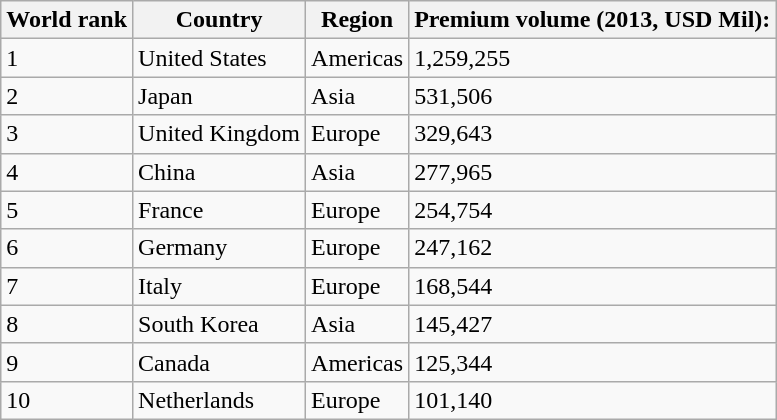<table class="wikitable">
<tr>
<th>World rank</th>
<th>Country</th>
<th>Region</th>
<th>Premium volume (2013, USD Mil):</th>
</tr>
<tr>
<td>1</td>
<td>United States</td>
<td>Americas</td>
<td>1,259,255</td>
</tr>
<tr>
<td>2</td>
<td>Japan</td>
<td>Asia</td>
<td>531,506</td>
</tr>
<tr>
<td>3</td>
<td>United Kingdom</td>
<td>Europe</td>
<td>329,643</td>
</tr>
<tr>
<td>4</td>
<td>China</td>
<td>Asia</td>
<td>277,965</td>
</tr>
<tr>
<td>5</td>
<td>France</td>
<td>Europe</td>
<td>254,754</td>
</tr>
<tr>
<td>6</td>
<td>Germany</td>
<td>Europe</td>
<td>247,162</td>
</tr>
<tr>
<td>7</td>
<td>Italy</td>
<td>Europe</td>
<td>168,544</td>
</tr>
<tr>
<td>8</td>
<td>South Korea</td>
<td>Asia</td>
<td>145,427</td>
</tr>
<tr>
<td>9</td>
<td>Canada</td>
<td>Americas</td>
<td>125,344</td>
</tr>
<tr>
<td>10</td>
<td>Netherlands</td>
<td>Europe</td>
<td>101,140</td>
</tr>
</table>
